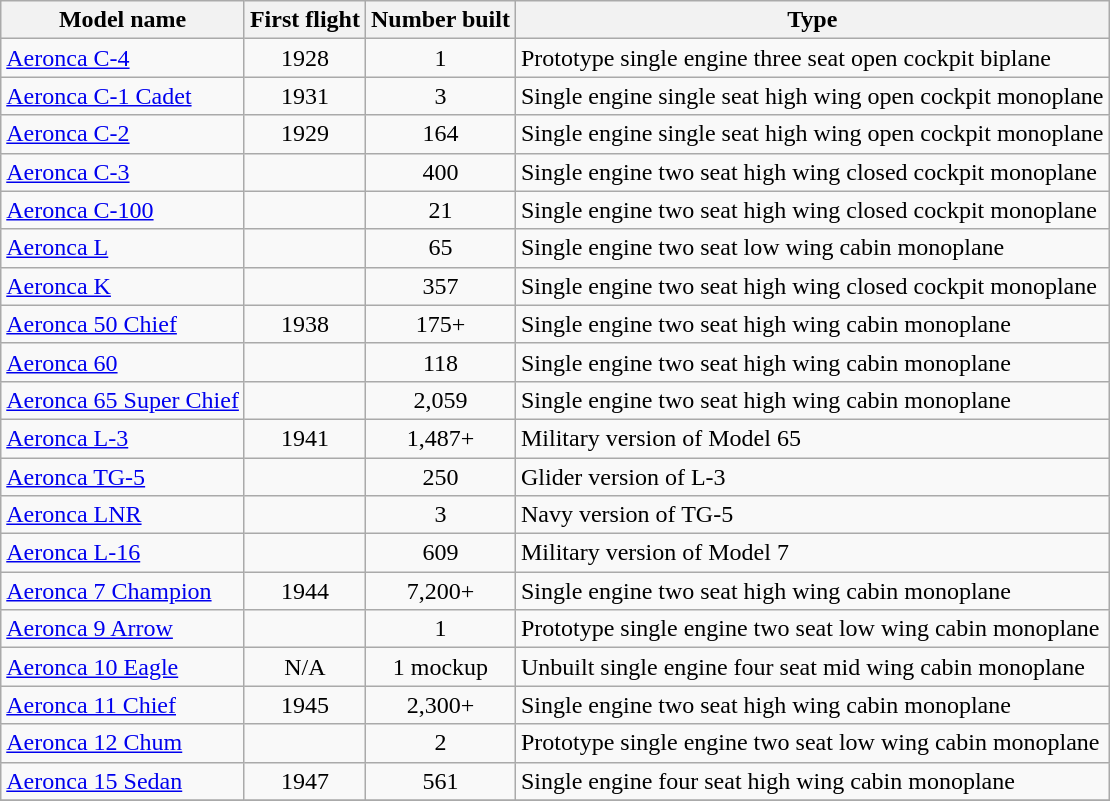<table class="wikitable sortable">
<tr>
<th>Model name</th>
<th>First flight</th>
<th>Number built</th>
<th>Type</th>
</tr>
<tr>
<td align=left><a href='#'>Aeronca C-4</a></td>
<td align=center>1928</td>
<td align=center>1</td>
<td align=left>Prototype single engine three seat open cockpit biplane</td>
</tr>
<tr>
<td align=left><a href='#'>Aeronca C-1 Cadet</a></td>
<td align=center>1931</td>
<td align=center>3</td>
<td align=left>Single engine single seat high wing open cockpit monoplane</td>
</tr>
<tr>
<td align=left><a href='#'>Aeronca C-2</a></td>
<td align=center>1929</td>
<td align=center>164</td>
<td align=left>Single engine single seat high wing open cockpit monoplane</td>
</tr>
<tr>
<td align=left><a href='#'>Aeronca C-3</a></td>
<td align=center></td>
<td align=center>400</td>
<td align=left>Single engine two seat high wing closed cockpit monoplane</td>
</tr>
<tr>
<td align=left><a href='#'>Aeronca C-100</a></td>
<td align=center></td>
<td align=center>21</td>
<td align=left>Single engine two seat high wing closed cockpit monoplane</td>
</tr>
<tr>
<td align=left><a href='#'>Aeronca L</a></td>
<td align=center></td>
<td align=center>65</td>
<td align=left>Single engine two seat low wing cabin monoplane</td>
</tr>
<tr>
<td align=left><a href='#'>Aeronca K</a></td>
<td align=center></td>
<td align=center>357</td>
<td align=left>Single engine two seat high wing closed cockpit monoplane</td>
</tr>
<tr>
<td align=left><a href='#'>Aeronca 50 Chief</a></td>
<td align=center>1938</td>
<td align=center>175+</td>
<td align=left>Single engine two seat high wing cabin monoplane</td>
</tr>
<tr>
<td align=left><a href='#'>Aeronca 60</a></td>
<td align=center></td>
<td align=center>118</td>
<td align=left>Single engine two seat high wing cabin monoplane</td>
</tr>
<tr>
<td align=left><a href='#'>Aeronca 65 Super Chief</a></td>
<td align=center></td>
<td align=center>2,059</td>
<td align=left>Single engine two seat high wing cabin monoplane</td>
</tr>
<tr>
<td align=left><a href='#'>Aeronca L-3</a></td>
<td align=center>1941</td>
<td align=center>1,487+</td>
<td align=left>Military version of Model 65</td>
</tr>
<tr>
<td align=left><a href='#'>Aeronca TG-5</a></td>
<td align=center></td>
<td align=center>250</td>
<td align=left>Glider version of L-3</td>
</tr>
<tr>
<td align=left><a href='#'>Aeronca LNR</a></td>
<td align=center></td>
<td align=center>3</td>
<td align=left>Navy version of TG-5</td>
</tr>
<tr>
<td align=left><a href='#'>Aeronca L-16</a></td>
<td align=center></td>
<td align=center>609</td>
<td align=left>Military version of Model 7</td>
</tr>
<tr>
<td align=left><a href='#'>Aeronca 7 Champion</a></td>
<td align=center>1944</td>
<td align=center>7,200+</td>
<td align=left>Single engine two seat high wing cabin monoplane</td>
</tr>
<tr>
<td align=left><a href='#'>Aeronca 9 Arrow</a></td>
<td align=center></td>
<td align=center>1</td>
<td align=left>Prototype single engine two seat low wing cabin monoplane</td>
</tr>
<tr>
<td align=left><a href='#'>Aeronca 10 Eagle</a></td>
<td align=center>N/A</td>
<td align=center>1 mockup</td>
<td align=left>Unbuilt single engine four seat mid wing cabin monoplane</td>
</tr>
<tr>
<td align=left><a href='#'>Aeronca 11 Chief</a></td>
<td align=center>1945</td>
<td align=center>2,300+</td>
<td align=left>Single engine two seat high wing cabin monoplane</td>
</tr>
<tr>
<td align=left><a href='#'>Aeronca 12 Chum</a></td>
<td align=center></td>
<td align=center>2</td>
<td align=left>Prototype single engine two seat low wing cabin monoplane</td>
</tr>
<tr>
<td align=left><a href='#'>Aeronca 15 Sedan</a></td>
<td align=center>1947</td>
<td align=center>561</td>
<td align=left>Single engine four seat high wing cabin monoplane</td>
</tr>
<tr>
</tr>
</table>
